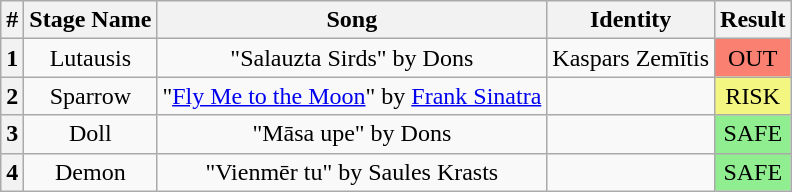<table class="wikitable plainrowheaders" style="text-align: center;">
<tr>
<th>#</th>
<th>Stage Name</th>
<th>Song</th>
<th>Identity</th>
<th>Result</th>
</tr>
<tr>
<th>1</th>
<td>Lutausis</td>
<td>"Salauzta Sirds" by Dons</td>
<td>Kaspars Zemītis</td>
<td bgcolor="salmon">OUT</td>
</tr>
<tr>
<th>2</th>
<td>Sparrow</td>
<td>"<a href='#'>Fly Me to the Moon</a>" by <a href='#'>Frank Sinatra</a></td>
<td></td>
<td bgcolor="#F3F781">RISK</td>
</tr>
<tr>
<th>3</th>
<td>Doll</td>
<td>"Māsa upe" by Dons</td>
<td></td>
<td bgcolor="lightgreen">SAFE</td>
</tr>
<tr>
<th>4</th>
<td>Demon</td>
<td>"Vienmēr tu" by Saules Krasts</td>
<td></td>
<td bgcolor="lightgreen">SAFE</td>
</tr>
</table>
